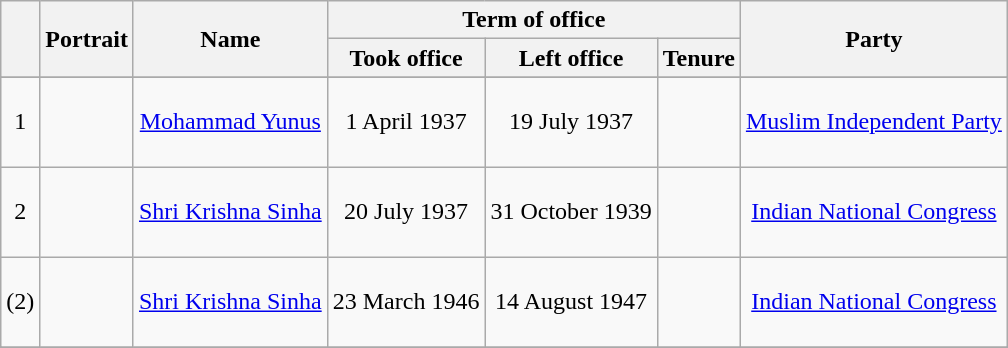<table class="wikitable sortable">
<tr>
<th rowspan="2"></th>
<th rowspan="2">Portrait</th>
<th rowspan="2">Name</th>
<th colspan="3">Term of office</th>
<th rowspan="2">Party</th>
</tr>
<tr>
<th>Took office</th>
<th>Left office</th>
<th>Tenure</th>
</tr>
<tr>
</tr>
<tr style="height: 60px;" align="center">
<td>1</td>
<td></td>
<td><a href='#'>Mohammad Yunus</a></td>
<td>1 April 1937</td>
<td>19 July 1937</td>
<td></td>
<td><a href='#'>Muslim Independent Party</a></td>
</tr>
<tr style="height: 60px;" align="center">
<td>2</td>
<td></td>
<td><a href='#'>Shri Krishna Sinha</a></td>
<td>20 July 1937</td>
<td>31 October 1939</td>
<td></td>
<td><a href='#'>Indian National Congress</a></td>
</tr>
<tr style="height: 60px;" align="center">
<td>(2)</td>
<td></td>
<td><a href='#'>Shri Krishna Sinha</a></td>
<td>23 March 1946</td>
<td>14 August 1947</td>
<td></td>
<td><a href='#'>Indian National Congress</a></td>
</tr>
<tr align="center">
</tr>
<tr>
</tr>
</table>
